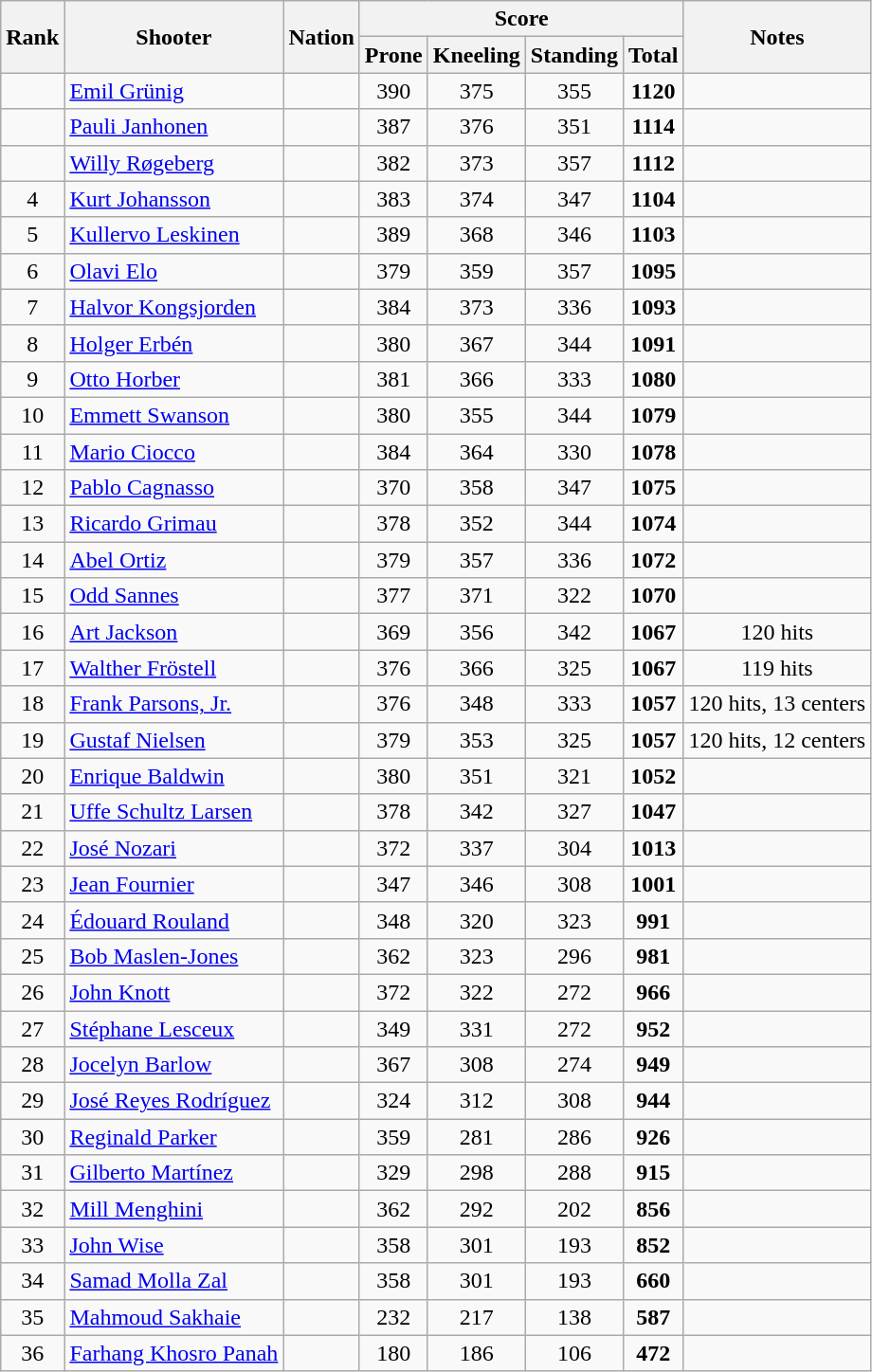<table class="wikitable sortable" style="text-align:center">
<tr>
<th rowspan=2>Rank</th>
<th rowspan=2>Shooter</th>
<th rowspan=2>Nation</th>
<th colspan=4>Score</th>
<th rowspan=2>Notes</th>
</tr>
<tr>
<th>Prone</th>
<th>Kneeling</th>
<th>Standing</th>
<th>Total</th>
</tr>
<tr>
<td></td>
<td align=left><a href='#'>Emil Grünig</a></td>
<td align=left></td>
<td>390</td>
<td>375</td>
<td>355</td>
<td><strong>1120</strong></td>
<td></td>
</tr>
<tr>
<td></td>
<td align=left><a href='#'>Pauli Janhonen</a></td>
<td align=left></td>
<td>387</td>
<td>376</td>
<td>351</td>
<td><strong>1114</strong></td>
<td></td>
</tr>
<tr>
<td></td>
<td align=left><a href='#'>Willy Røgeberg</a></td>
<td align=left></td>
<td>382</td>
<td>373</td>
<td>357</td>
<td><strong>1112</strong></td>
<td></td>
</tr>
<tr>
<td>4</td>
<td align=left><a href='#'>Kurt Johansson</a></td>
<td align=left></td>
<td>383</td>
<td>374</td>
<td>347</td>
<td><strong>1104</strong></td>
<td></td>
</tr>
<tr>
<td>5</td>
<td align=left><a href='#'>Kullervo Leskinen</a></td>
<td align=left></td>
<td>389</td>
<td>368</td>
<td>346</td>
<td><strong>1103</strong></td>
<td></td>
</tr>
<tr>
<td>6</td>
<td align=left><a href='#'>Olavi Elo</a></td>
<td align=left></td>
<td>379</td>
<td>359</td>
<td>357</td>
<td><strong>1095</strong></td>
<td></td>
</tr>
<tr>
<td>7</td>
<td align=left><a href='#'>Halvor Kongsjorden</a></td>
<td align=left></td>
<td>384</td>
<td>373</td>
<td>336</td>
<td><strong>1093</strong></td>
<td></td>
</tr>
<tr>
<td>8</td>
<td align=left><a href='#'>Holger Erbén</a></td>
<td align=left></td>
<td>380</td>
<td>367</td>
<td>344</td>
<td><strong>1091</strong></td>
<td></td>
</tr>
<tr>
<td>9</td>
<td align=left><a href='#'>Otto Horber</a></td>
<td align=left></td>
<td>381</td>
<td>366</td>
<td>333</td>
<td><strong>1080</strong></td>
<td></td>
</tr>
<tr>
<td>10</td>
<td align=left><a href='#'>Emmett Swanson</a></td>
<td align=left></td>
<td>380</td>
<td>355</td>
<td>344</td>
<td><strong>1079</strong></td>
<td></td>
</tr>
<tr>
<td>11</td>
<td align=left><a href='#'>Mario Ciocco</a></td>
<td align=left></td>
<td>384</td>
<td>364</td>
<td>330</td>
<td><strong>1078</strong></td>
<td></td>
</tr>
<tr>
<td>12</td>
<td align=left><a href='#'>Pablo Cagnasso</a></td>
<td align=left></td>
<td>370</td>
<td>358</td>
<td>347</td>
<td><strong>1075</strong></td>
<td></td>
</tr>
<tr>
<td>13</td>
<td align=left><a href='#'>Ricardo Grimau</a></td>
<td align=left></td>
<td>378</td>
<td>352</td>
<td>344</td>
<td><strong>1074</strong></td>
<td></td>
</tr>
<tr>
<td>14</td>
<td align=left><a href='#'>Abel Ortiz</a></td>
<td align=left></td>
<td>379</td>
<td>357</td>
<td>336</td>
<td><strong>1072</strong></td>
<td></td>
</tr>
<tr>
<td>15</td>
<td align=left><a href='#'>Odd Sannes</a></td>
<td align=left></td>
<td>377</td>
<td>371</td>
<td>322</td>
<td><strong>1070</strong></td>
<td></td>
</tr>
<tr>
<td>16</td>
<td align=left><a href='#'>Art Jackson</a></td>
<td align=left></td>
<td>369</td>
<td>356</td>
<td>342</td>
<td><strong>1067</strong></td>
<td>120 hits</td>
</tr>
<tr>
<td>17</td>
<td align=left><a href='#'>Walther Fröstell</a></td>
<td align=left></td>
<td>376</td>
<td>366</td>
<td>325</td>
<td><strong>1067</strong></td>
<td>119 hits</td>
</tr>
<tr>
<td>18</td>
<td align=left><a href='#'>Frank Parsons, Jr.</a></td>
<td align=left></td>
<td>376</td>
<td>348</td>
<td>333</td>
<td><strong>1057</strong></td>
<td>120 hits, 13 centers</td>
</tr>
<tr>
<td>19</td>
<td align=left><a href='#'>Gustaf Nielsen</a></td>
<td align=left></td>
<td>379</td>
<td>353</td>
<td>325</td>
<td><strong>1057</strong></td>
<td>120 hits, 12 centers</td>
</tr>
<tr>
<td>20</td>
<td align=left><a href='#'>Enrique Baldwin</a></td>
<td align=left></td>
<td>380</td>
<td>351</td>
<td>321</td>
<td><strong>1052</strong></td>
<td></td>
</tr>
<tr>
<td>21</td>
<td align=left><a href='#'>Uffe Schultz Larsen</a></td>
<td align=left></td>
<td>378</td>
<td>342</td>
<td>327</td>
<td><strong>1047</strong></td>
<td></td>
</tr>
<tr>
<td>22</td>
<td align=left><a href='#'>José Nozari</a></td>
<td align=left></td>
<td>372</td>
<td>337</td>
<td>304</td>
<td><strong>1013</strong></td>
<td></td>
</tr>
<tr>
<td>23</td>
<td align=left><a href='#'>Jean Fournier</a></td>
<td align=left></td>
<td>347</td>
<td>346</td>
<td>308</td>
<td><strong>1001</strong></td>
<td></td>
</tr>
<tr>
<td>24</td>
<td align=left><a href='#'>Édouard Rouland</a></td>
<td align=left></td>
<td>348</td>
<td>320</td>
<td>323</td>
<td><strong>991</strong></td>
<td></td>
</tr>
<tr>
<td>25</td>
<td align=left><a href='#'>Bob Maslen-Jones</a></td>
<td align=left></td>
<td>362</td>
<td>323</td>
<td>296</td>
<td><strong>981</strong></td>
<td></td>
</tr>
<tr>
<td>26</td>
<td align=left><a href='#'>John Knott</a></td>
<td align=left></td>
<td>372</td>
<td>322</td>
<td>272</td>
<td><strong>966</strong></td>
<td></td>
</tr>
<tr>
<td>27</td>
<td align=left><a href='#'>Stéphane Lesceux</a></td>
<td align=left></td>
<td>349</td>
<td>331</td>
<td>272</td>
<td><strong>952</strong></td>
<td></td>
</tr>
<tr>
<td>28</td>
<td align=left><a href='#'>Jocelyn Barlow</a></td>
<td align=left></td>
<td>367</td>
<td>308</td>
<td>274</td>
<td><strong>949</strong></td>
<td></td>
</tr>
<tr>
<td>29</td>
<td align=left><a href='#'>José Reyes Rodríguez</a></td>
<td align=left></td>
<td>324</td>
<td>312</td>
<td>308</td>
<td><strong>944</strong></td>
<td></td>
</tr>
<tr>
<td>30</td>
<td align=left><a href='#'>Reginald Parker</a></td>
<td align=left></td>
<td>359</td>
<td>281</td>
<td>286</td>
<td><strong>926</strong></td>
<td></td>
</tr>
<tr>
<td>31</td>
<td align=left><a href='#'>Gilberto Martínez</a></td>
<td align=left></td>
<td>329</td>
<td>298</td>
<td>288</td>
<td><strong>915</strong></td>
<td></td>
</tr>
<tr>
<td>32</td>
<td align=left><a href='#'>Mill Menghini</a></td>
<td align=left></td>
<td>362</td>
<td>292</td>
<td>202</td>
<td><strong>856</strong></td>
<td></td>
</tr>
<tr>
<td>33</td>
<td align=left><a href='#'>John Wise</a></td>
<td align=left></td>
<td>358</td>
<td>301</td>
<td>193</td>
<td><strong>852</strong></td>
<td></td>
</tr>
<tr>
<td>34</td>
<td align=left><a href='#'>Samad Molla Zal</a></td>
<td align=left></td>
<td>358</td>
<td>301</td>
<td>193</td>
<td><strong>660</strong></td>
<td></td>
</tr>
<tr>
<td>35</td>
<td align=left><a href='#'>Mahmoud Sakhaie</a></td>
<td align=left></td>
<td>232</td>
<td>217</td>
<td>138</td>
<td><strong>587</strong></td>
<td></td>
</tr>
<tr>
<td>36</td>
<td align=left><a href='#'>Farhang Khosro Panah</a></td>
<td align=left></td>
<td>180</td>
<td>186</td>
<td>106</td>
<td><strong>472</strong></td>
<td></td>
</tr>
</table>
